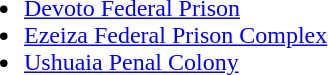<table border="0" cellpadding="10">
<tr valign="a">
<td><br><ul><li><a href='#'>Devoto Federal Prison</a></li><li><a href='#'>Ezeiza Federal Prison Complex</a></li><li><a href='#'>Ushuaia Penal Colony</a></li></ul></td>
<td></td>
<td></td>
</tr>
</table>
